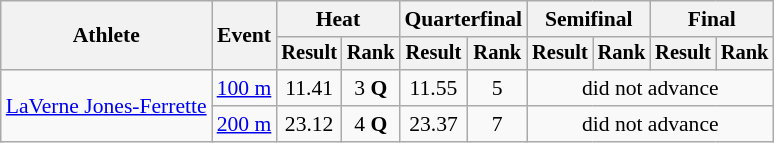<table class=wikitable style="font-size:90%">
<tr>
<th rowspan="2">Athlete</th>
<th rowspan="2">Event</th>
<th colspan="2">Heat</th>
<th colspan="2">Quarterfinal</th>
<th colspan="2">Semifinal</th>
<th colspan="2">Final</th>
</tr>
<tr style="font-size:95%">
<th>Result</th>
<th>Rank</th>
<th>Result</th>
<th>Rank</th>
<th>Result</th>
<th>Rank</th>
<th>Result</th>
<th>Rank</th>
</tr>
<tr align=center>
<td align=left rowspan=2><a href='#'>LaVerne Jones-Ferrette</a></td>
<td align=left><a href='#'>100 m</a></td>
<td>11.41</td>
<td>3 <strong>Q</strong></td>
<td>11.55</td>
<td>5</td>
<td colspan=4>did not advance</td>
</tr>
<tr align=center>
<td align=left><a href='#'>200 m</a></td>
<td>23.12</td>
<td>4 <strong>Q</strong></td>
<td>23.37</td>
<td>7</td>
<td colspan=4>did not advance</td>
</tr>
</table>
